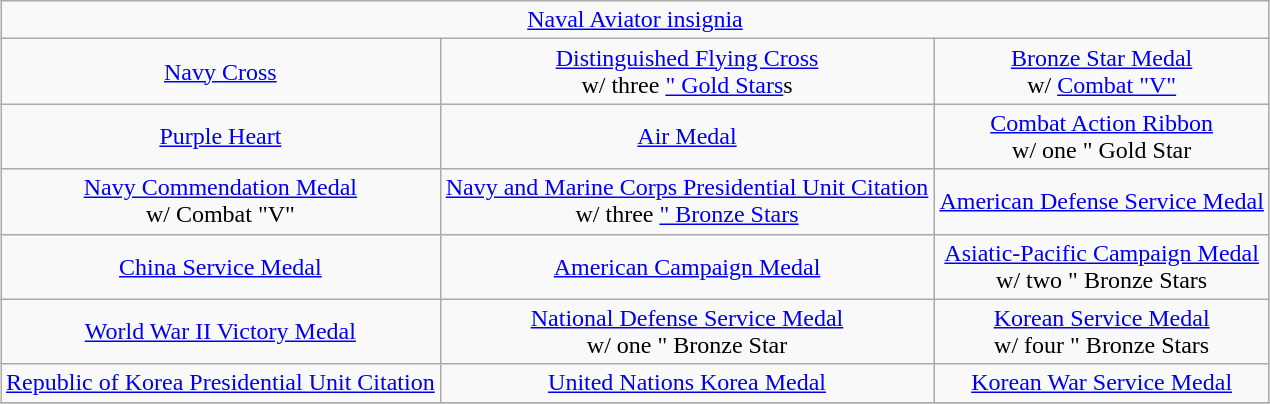<table class="wikitable" style="margin:1em auto; text-align:center;">
<tr>
<td colspan="12"><a href='#'>Naval Aviator insignia</a></td>
</tr>
<tr>
<td><a href='#'>Navy Cross</a></td>
<td><a href='#'>Distinguished Flying Cross</a><br>w/ three <a href='#'>" Gold Stars</a>s</td>
<td><a href='#'>Bronze Star Medal</a><br>w/ <a href='#'>Combat "V"</a></td>
</tr>
<tr>
<td><a href='#'>Purple Heart</a></td>
<td><a href='#'>Air Medal</a></td>
<td><a href='#'>Combat Action Ribbon</a><br>w/ one " Gold Star</td>
</tr>
<tr>
<td><a href='#'>Navy Commendation Medal</a><br>w/ Combat "V"</td>
<td><a href='#'>Navy and Marine Corps Presidential Unit Citation</a><br> w/ three <a href='#'>" Bronze Stars</a></td>
<td><a href='#'>American Defense Service Medal</a></td>
</tr>
<tr>
<td><a href='#'>China Service Medal</a></td>
<td><a href='#'>American Campaign Medal</a></td>
<td><a href='#'>Asiatic-Pacific Campaign Medal</a><br>w/ two " Bronze Stars</td>
</tr>
<tr>
<td><a href='#'>World War II Victory Medal</a></td>
<td><a href='#'>National Defense Service Medal</a><br>w/ one " Bronze Star</td>
<td><a href='#'>Korean Service Medal</a><br>w/ four " Bronze Stars</td>
</tr>
<tr>
<td><a href='#'>Republic of Korea Presidential Unit Citation</a></td>
<td><a href='#'>United Nations Korea Medal</a></td>
<td><a href='#'>Korean War Service Medal</a></td>
</tr>
<tr>
</tr>
</table>
